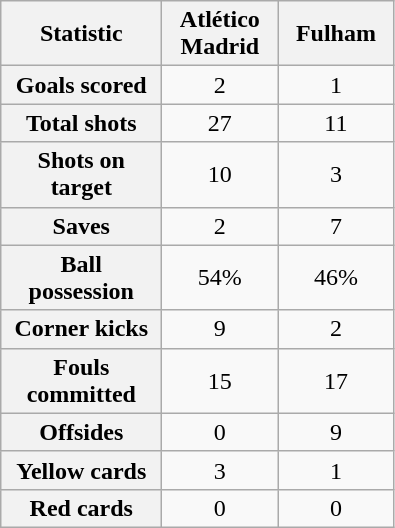<table class="wikitable plainrowheaders" style="text-align:center">
<tr>
<th scope="col" style="width:100px">Statistic</th>
<th scope="col" style="width:70px">Atlético Madrid</th>
<th scope="col" style="width:70px">Fulham</th>
</tr>
<tr>
<th scope=row>Goals scored</th>
<td>2</td>
<td>1</td>
</tr>
<tr>
<th scope=row>Total shots</th>
<td>27</td>
<td>11</td>
</tr>
<tr>
<th scope=row>Shots on target</th>
<td>10</td>
<td>3</td>
</tr>
<tr>
<th scope=row>Saves</th>
<td>2</td>
<td>7</td>
</tr>
<tr>
<th scope=row>Ball possession</th>
<td>54%</td>
<td>46%</td>
</tr>
<tr>
<th scope=row>Corner kicks</th>
<td>9</td>
<td>2</td>
</tr>
<tr>
<th scope=row>Fouls committed</th>
<td>15</td>
<td>17</td>
</tr>
<tr>
<th scope=row>Offsides</th>
<td>0</td>
<td>9</td>
</tr>
<tr>
<th scope=row>Yellow cards</th>
<td>3</td>
<td>1</td>
</tr>
<tr>
<th scope=row>Red cards</th>
<td>0</td>
<td>0</td>
</tr>
</table>
